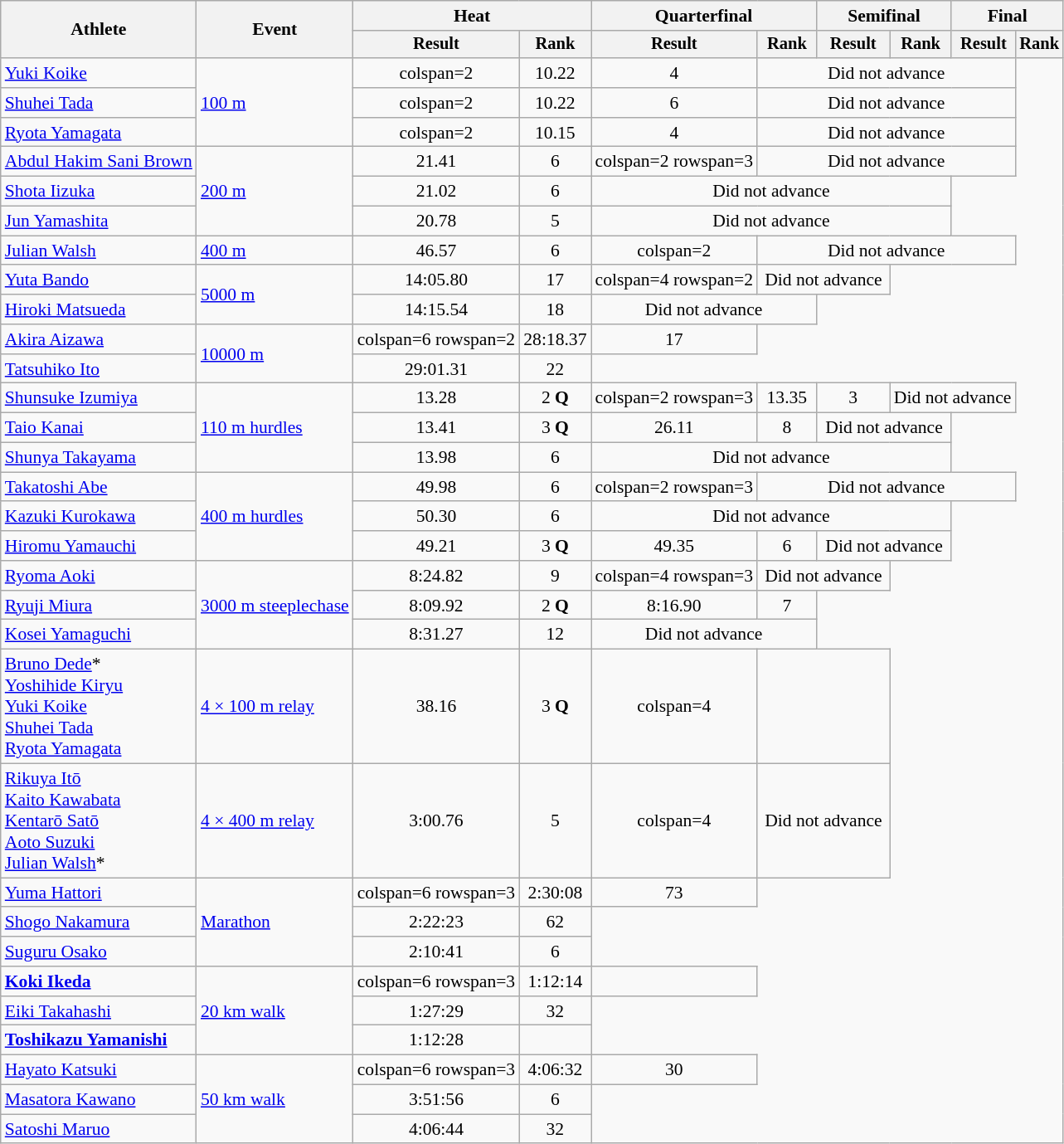<table class="wikitable" style="font-size:90%">
<tr>
<th rowspan="2">Athlete</th>
<th rowspan="2">Event</th>
<th colspan="2">Heat</th>
<th colspan="2">Quarterfinal</th>
<th colspan="2">Semifinal</th>
<th colspan="2">Final</th>
</tr>
<tr style="font-size:95%">
<th>Result</th>
<th>Rank</th>
<th>Result</th>
<th>Rank</th>
<th>Result</th>
<th>Rank</th>
<th>Result</th>
<th>Rank</th>
</tr>
<tr align=center>
<td align=left><a href='#'>Yuki Koike</a></td>
<td align=left rowspan=3><a href='#'>100 m</a></td>
<td>colspan=2 </td>
<td>10.22</td>
<td>4</td>
<td colspan="4">Did not advance</td>
</tr>
<tr align=center>
<td align=left><a href='#'>Shuhei Tada</a></td>
<td>colspan=2 </td>
<td>10.22</td>
<td>6</td>
<td colspan="4">Did not advance</td>
</tr>
<tr align=center>
<td align=left><a href='#'>Ryota Yamagata</a></td>
<td>colspan=2 </td>
<td>10.15</td>
<td>4</td>
<td colspan="4">Did not advance</td>
</tr>
<tr align=center>
<td align=left><a href='#'>Abdul Hakim Sani Brown</a></td>
<td align=left rowspan=3><a href='#'>200 m</a></td>
<td>21.41</td>
<td>6</td>
<td>colspan=2 rowspan=3 </td>
<td colspan="4">Did not advance</td>
</tr>
<tr align=center>
<td align=left><a href='#'>Shota Iizuka</a></td>
<td>21.02</td>
<td>6</td>
<td colspan="4">Did not advance</td>
</tr>
<tr align=center>
<td align=left><a href='#'>Jun Yamashita</a></td>
<td>20.78</td>
<td>5</td>
<td colspan="4">Did not advance</td>
</tr>
<tr align=center>
<td align=left><a href='#'>Julian Walsh</a></td>
<td align=left><a href='#'>400 m</a></td>
<td>46.57</td>
<td>6</td>
<td>colspan=2 </td>
<td colspan="4">Did not advance</td>
</tr>
<tr align=center>
<td align=left><a href='#'>Yuta Bando</a></td>
<td align=left rowspan=2><a href='#'>5000 m</a></td>
<td>14:05.80</td>
<td>17</td>
<td>colspan=4 rowspan=2 </td>
<td colspan="2">Did not advance</td>
</tr>
<tr align=center>
<td align=left><a href='#'>Hiroki Matsueda</a></td>
<td>14:15.54</td>
<td>18</td>
<td colspan="2">Did not advance</td>
</tr>
<tr align=center>
<td align=left><a href='#'>Akira Aizawa</a></td>
<td align=left rowspan=2><a href='#'>10000 m</a></td>
<td>colspan=6 rowspan=2 </td>
<td>28:18.37</td>
<td>17</td>
</tr>
<tr align=center>
<td align=left><a href='#'>Tatsuhiko Ito</a></td>
<td>29:01.31</td>
<td>22</td>
</tr>
<tr align=center>
<td align=left><a href='#'>Shunsuke Izumiya</a></td>
<td align=left rowspan=3><a href='#'>110 m hurdles</a></td>
<td>13.28</td>
<td>2 <strong>Q</strong></td>
<td>colspan=2 rowspan=3 </td>
<td>13.35</td>
<td>3</td>
<td colspan="2">Did not advance</td>
</tr>
<tr align=center>
<td align=left><a href='#'>Taio Kanai</a></td>
<td>13.41</td>
<td>3 <strong>Q</strong></td>
<td>26.11</td>
<td>8</td>
<td colspan="2">Did not advance</td>
</tr>
<tr align=center>
<td align=left><a href='#'>Shunya Takayama</a></td>
<td>13.98</td>
<td>6</td>
<td colspan="4">Did not advance</td>
</tr>
<tr align=center>
<td align=left><a href='#'>Takatoshi Abe</a></td>
<td align=left rowspan=3><a href='#'>400 m hurdles</a></td>
<td>49.98</td>
<td>6</td>
<td>colspan=2 rowspan=3 </td>
<td colspan="4">Did not advance</td>
</tr>
<tr align=center>
<td align=left><a href='#'>Kazuki Kurokawa</a></td>
<td>50.30</td>
<td>6</td>
<td colspan="4">Did not advance</td>
</tr>
<tr align=center>
<td align=left><a href='#'>Hiromu Yamauchi</a></td>
<td>49.21</td>
<td>3 <strong>Q</strong></td>
<td>49.35</td>
<td>6</td>
<td colspan="2">Did not advance</td>
</tr>
<tr align=center>
<td align=left><a href='#'>Ryoma Aoki</a></td>
<td align=left rowspan=3><a href='#'>3000 m steeplechase</a></td>
<td>8:24.82</td>
<td>9</td>
<td>colspan=4 rowspan=3 </td>
<td colspan="2">Did not advance</td>
</tr>
<tr align=center>
<td align=left><a href='#'>Ryuji Miura</a></td>
<td>8:09.92</td>
<td>2 <strong>Q</strong></td>
<td>8:16.90</td>
<td>7</td>
</tr>
<tr align=center>
<td align=left><a href='#'>Kosei Yamaguchi</a></td>
<td>8:31.27</td>
<td>12</td>
<td colspan="2">Did not advance</td>
</tr>
<tr align=center>
<td align=left><a href='#'>Bruno Dede</a>*<br><a href='#'>Yoshihide Kiryu</a><br><a href='#'>Yuki Koike</a><br><a href='#'>Shuhei Tada</a><br><a href='#'>Ryota Yamagata</a></td>
<td align=left><a href='#'>4 × 100 m relay</a></td>
<td>38.16</td>
<td>3 <strong>Q</strong></td>
<td>colspan=4 </td>
<td colspan="2"></td>
</tr>
<tr align=center>
<td align=left><a href='#'>Rikuya Itō</a><br><a href='#'>Kaito Kawabata</a><br><a href='#'>Kentarō Satō</a><br><a href='#'>Aoto Suzuki</a><br><a href='#'>Julian Walsh</a>*</td>
<td align=left><a href='#'>4 × 400 m relay</a></td>
<td>3:00.76</td>
<td>5</td>
<td>colspan=4 </td>
<td colspan="2">Did not advance</td>
</tr>
<tr align=center>
<td align=left><a href='#'>Yuma Hattori</a></td>
<td align=left rowspan=3><a href='#'>Marathon</a></td>
<td>colspan=6 rowspan=3 </td>
<td>2:30:08</td>
<td>73</td>
</tr>
<tr align=center>
<td align=left><a href='#'>Shogo Nakamura</a></td>
<td>2:22:23</td>
<td>62</td>
</tr>
<tr align=center>
<td align=left><a href='#'>Suguru Osako</a></td>
<td>2:10:41</td>
<td>6</td>
</tr>
<tr align=center>
<td align=left><strong><a href='#'>Koki Ikeda</a></strong></td>
<td align=left rowspan=3><a href='#'>20 km walk</a></td>
<td>colspan=6 rowspan=3 </td>
<td>1:12:14</td>
<td></td>
</tr>
<tr align=center>
<td align=left><a href='#'>Eiki Takahashi</a></td>
<td>1:27:29</td>
<td>32</td>
</tr>
<tr align=center>
<td align=left><strong><a href='#'>Toshikazu Yamanishi</a></strong></td>
<td>1:12:28</td>
<td></td>
</tr>
<tr align=center>
<td align=left><a href='#'>Hayato Katsuki</a></td>
<td align=left rowspan=3><a href='#'>50 km walk</a></td>
<td>colspan=6 rowspan=3 </td>
<td>4:06:32</td>
<td>30</td>
</tr>
<tr align=center>
<td align=left><a href='#'>Masatora Kawano</a></td>
<td>3:51:56</td>
<td>6</td>
</tr>
<tr align=center>
<td align=left><a href='#'>Satoshi Maruo</a></td>
<td>4:06:44</td>
<td>32</td>
</tr>
</table>
